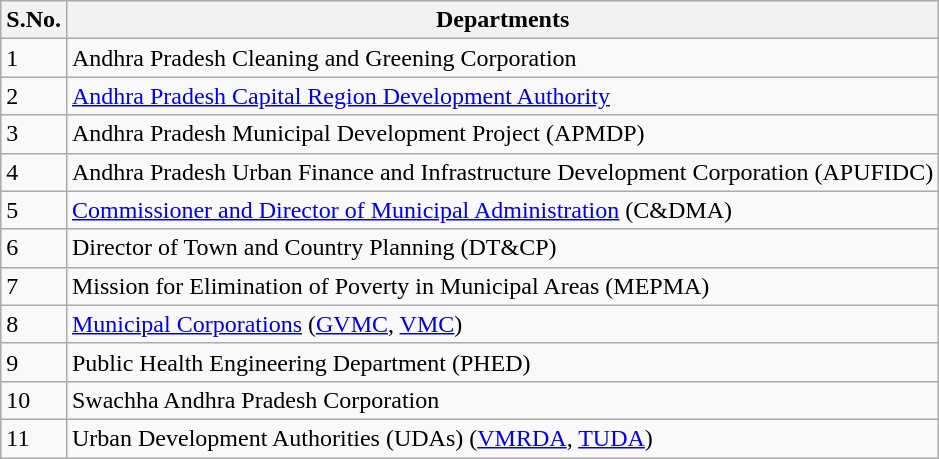<table class="wikitable">
<tr>
<th>S.No.</th>
<th>Departments</th>
</tr>
<tr>
<td>1</td>
<td>Andhra Pradesh Cleaning and Greening Corporation</td>
</tr>
<tr>
<td>2</td>
<td><a href='#'>Andhra Pradesh Capital Region Development Authority</a></td>
</tr>
<tr>
<td>3</td>
<td>Andhra Pradesh Municipal Development Project (APMDP)</td>
</tr>
<tr>
<td>4</td>
<td>Andhra Pradesh Urban Finance and Infrastructure Development Corporation (APUFIDC)</td>
</tr>
<tr>
<td>5</td>
<td><a href='#'>Commissioner and Director of Municipal Administration</a> (C&DMA)</td>
</tr>
<tr>
<td>6</td>
<td>Director of Town and Country Planning (DT&CP)</td>
</tr>
<tr>
<td>7</td>
<td>Mission for Elimination of Poverty in Municipal Areas (MEPMA)</td>
</tr>
<tr>
<td>8</td>
<td><a href='#'>Municipal Corporations</a> (<a href='#'>GVMC</a>, <a href='#'>VMC</a>)</td>
</tr>
<tr>
<td>9</td>
<td>Public Health Engineering Department (PHED)</td>
</tr>
<tr>
<td>10</td>
<td>Swachha Andhra Pradesh Corporation</td>
</tr>
<tr>
<td>11</td>
<td>Urban Development Authorities (UDAs) (<a href='#'>VMRDA</a>, <a href='#'>TUDA</a>)</td>
</tr>
</table>
